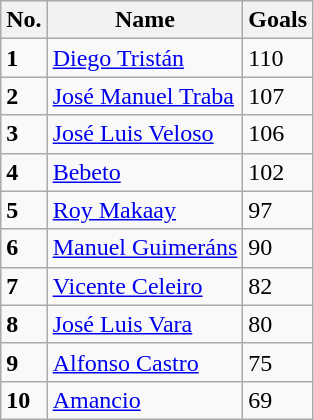<table class="wikitable">
<tr>
<th>No.</th>
<th>Name</th>
<th>Goals</th>
</tr>
<tr>
<td><strong>1</strong></td>
<td> <a href='#'>Diego Tristán</a></td>
<td>110</td>
</tr>
<tr>
<td><strong>2</strong></td>
<td> <a href='#'>José Manuel Traba</a></td>
<td>107</td>
</tr>
<tr>
<td><strong>3</strong></td>
<td> <a href='#'>José Luis Veloso</a></td>
<td>106</td>
</tr>
<tr>
<td><strong>4</strong></td>
<td> <a href='#'>Bebeto</a></td>
<td>102</td>
</tr>
<tr>
<td><strong>5</strong></td>
<td> <a href='#'>Roy Makaay</a></td>
<td>97</td>
</tr>
<tr>
<td><strong>6</strong></td>
<td> <a href='#'>Manuel Guimeráns</a></td>
<td>90</td>
</tr>
<tr>
<td><strong>7</strong></td>
<td> <a href='#'>Vicente Celeiro</a></td>
<td>82</td>
</tr>
<tr>
<td><strong>8</strong></td>
<td> <a href='#'>José Luis Vara</a></td>
<td>80</td>
</tr>
<tr>
<td><strong>9</strong></td>
<td> <a href='#'>Alfonso Castro</a></td>
<td>75</td>
</tr>
<tr>
<td><strong>10</strong></td>
<td> <a href='#'>Amancio</a></td>
<td>69</td>
</tr>
</table>
